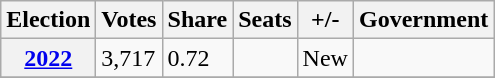<table class="wikitable">
<tr>
<th>Election</th>
<th>Votes</th>
<th>Share</th>
<th>Seats</th>
<th>+/-</th>
<th>Government</th>
</tr>
<tr>
<th><a href='#'>2022</a></th>
<td>3,717</td>
<td>0.72</td>
<td></td>
<td>New</td>
<td></td>
</tr>
<tr>
</tr>
</table>
